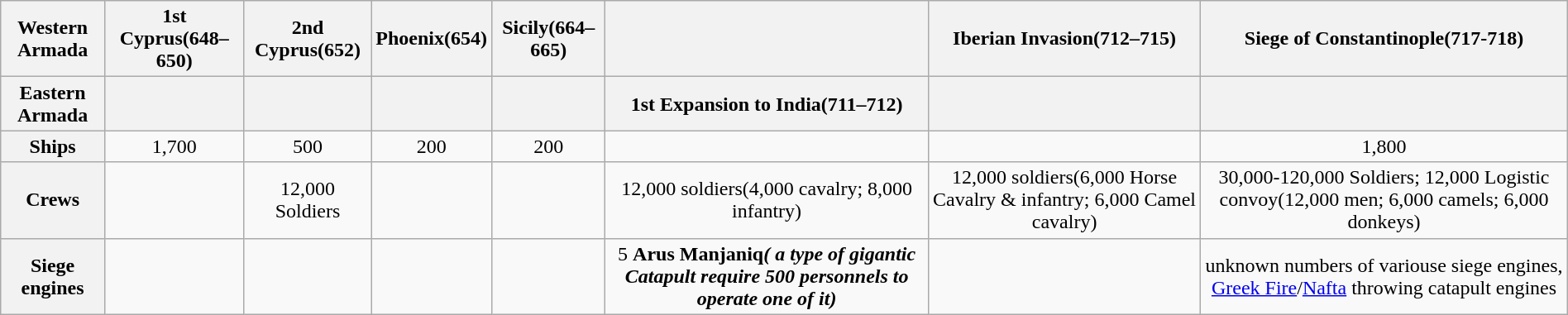<table class="wikitable" style="text-align:center; margin: 1em auto 1em auto">
<tr>
<th>Western Armada</th>
<th>1st Cyprus(648–650)</th>
<th>2nd Cyprus(652)</th>
<th>Phoenix(654)</th>
<th>Sicily(664–665)</th>
<th></th>
<th>Iberian Invasion(712–715)</th>
<th>Siege of Constantinople(717-718)</th>
</tr>
<tr>
<th>Eastern Armada</th>
<th></th>
<th></th>
<th></th>
<th></th>
<th>1st Expansion to India(711–712)</th>
<th></th>
<th></th>
</tr>
<tr>
<th>Ships</th>
<td>1,700</td>
<td>500</td>
<td>200</td>
<td>200</td>
<td></td>
<td></td>
<td>1,800</td>
</tr>
<tr>
<th>Crews</th>
<td></td>
<td>12,000 Soldiers</td>
<td></td>
<td></td>
<td>12,000 soldiers(4,000 cavalry; 8,000 infantry)</td>
<td>12,000 soldiers(6,000 Horse Cavalry & infantry; 6,000 Camel cavalry)</td>
<td>30,000-120,000 Soldiers; 12,000 Logistic convoy(12,000 men; 6,000 camels; 6,000 donkeys)</td>
</tr>
<tr>
<th>Siege engines</th>
<td></td>
<td></td>
<td></td>
<td></td>
<td>5 <strong>Arus Manjaniq<em>( a type of gigantic Catapult require 500 personnels to operate one of it)</td>
<td></td>
<td>unknown numbers of variouse siege engines, <a href='#'>Greek Fire</a>/<a href='#'>Nafta</a> throwing catapult engines</td>
</tr>
</table>
